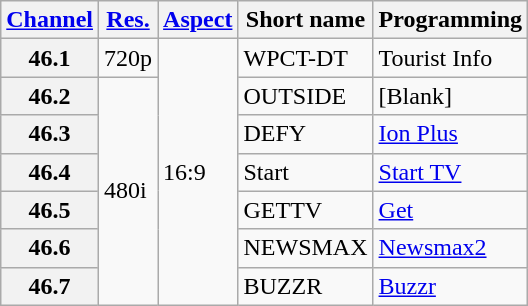<table class="wikitable">
<tr>
<th scope = "col"><a href='#'>Channel</a></th>
<th scope = "col"><a href='#'>Res.</a></th>
<th scope = "col"><a href='#'>Aspect</a></th>
<th scope = "col">Short name</th>
<th scope = "col">Programming</th>
</tr>
<tr>
<th scope = "row">46.1</th>
<td>720p</td>
<td rowspan=7>16:9</td>
<td>WPCT-DT</td>
<td>Tourist Info</td>
</tr>
<tr>
<th scope = "row">46.2</th>
<td rowspan=6>480i</td>
<td>OUTSIDE</td>
<td>[Blank]</td>
</tr>
<tr>
<th scope = "row">46.3</th>
<td>DEFY</td>
<td><a href='#'>Ion Plus</a></td>
</tr>
<tr>
<th scope = "row">46.4</th>
<td>Start</td>
<td><a href='#'>Start TV</a></td>
</tr>
<tr>
<th scope = "row">46.5</th>
<td>GETTV</td>
<td><a href='#'>Get</a></td>
</tr>
<tr>
<th scope = "row">46.6</th>
<td>NEWSMAX</td>
<td><a href='#'>Newsmax2</a></td>
</tr>
<tr>
<th scope = "row">46.7</th>
<td>BUZZR</td>
<td><a href='#'>Buzzr</a></td>
</tr>
</table>
